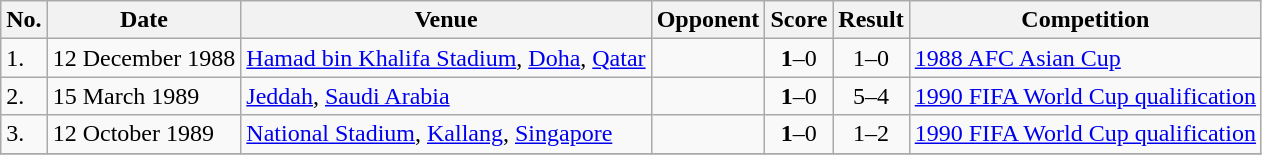<table class="wikitable">
<tr>
<th>No.</th>
<th>Date</th>
<th>Venue</th>
<th>Opponent</th>
<th>Score</th>
<th>Result</th>
<th>Competition</th>
</tr>
<tr>
<td>1.</td>
<td>12 December 1988</td>
<td><a href='#'>Hamad bin Khalifa Stadium</a>, <a href='#'>Doha</a>, <a href='#'>Qatar</a></td>
<td></td>
<td align=center><strong>1</strong>–0</td>
<td align=center>1–0</td>
<td><a href='#'>1988 AFC Asian Cup</a></td>
</tr>
<tr>
<td>2.</td>
<td>15 March 1989</td>
<td><a href='#'>Jeddah</a>, <a href='#'>Saudi Arabia</a></td>
<td></td>
<td align=center><strong>1</strong>–0</td>
<td align=center>5–4</td>
<td><a href='#'>1990 FIFA World Cup qualification</a></td>
</tr>
<tr>
<td>3.</td>
<td>12 October 1989</td>
<td><a href='#'>National Stadium</a>, <a href='#'>Kallang</a>, <a href='#'>Singapore</a></td>
<td></td>
<td align=center><strong>1</strong>–0</td>
<td align=center>1–2</td>
<td><a href='#'>1990 FIFA World Cup qualification</a></td>
</tr>
<tr>
</tr>
</table>
